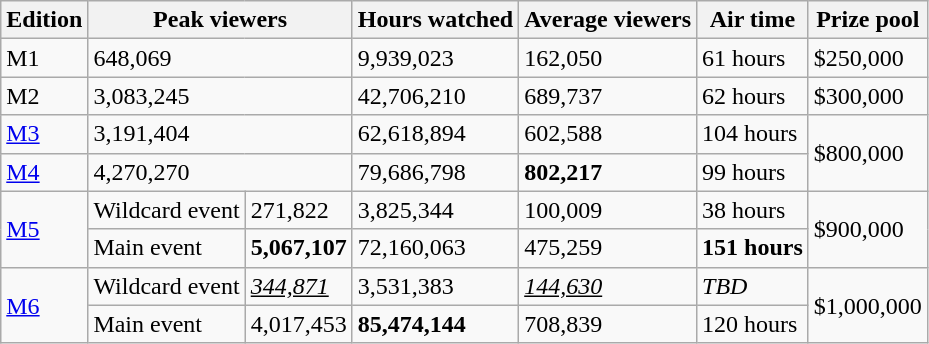<table class="wikitable">
<tr>
<th>Edition</th>
<th colspan="2">Peak viewers</th>
<th>Hours watched</th>
<th>Average viewers</th>
<th>Air time</th>
<th>Prize pool</th>
</tr>
<tr>
<td>M1</td>
<td colspan="2">648,069</td>
<td>9,939,023</td>
<td>162,050</td>
<td>61 hours</td>
<td>$250,000</td>
</tr>
<tr>
<td>M2</td>
<td colspan="2">3,083,245</td>
<td>42,706,210</td>
<td>689,737</td>
<td>62 hours</td>
<td>$300,000</td>
</tr>
<tr>
<td><a href='#'>M3</a></td>
<td colspan="2">3,191,404</td>
<td>62,618,894</td>
<td>602,588</td>
<td>104 hours</td>
<td rowspan="2">$800,000</td>
</tr>
<tr>
<td><a href='#'>M4</a></td>
<td colspan="2">4,270,270</td>
<td>79,686,798</td>
<td><strong>802,217</strong></td>
<td>99 hours</td>
</tr>
<tr>
<td rowspan="2"><a href='#'>M5</a></td>
<td>Wildcard event</td>
<td>271,822</td>
<td>3,825,344</td>
<td>100,009</td>
<td>38 hours</td>
<td rowspan="2">$900,000</td>
</tr>
<tr>
<td>Main event</td>
<td><strong>5,067,107</strong></td>
<td>72,160,063</td>
<td>475,259</td>
<td><strong>151 hours</strong></td>
</tr>
<tr>
<td rowspan="2"><a href='#'>M6</a></td>
<td>Wildcard event</td>
<td><em><u>344,871</u></em></td>
<td>3,531,383</td>
<td><em><u>144,630</u></em></td>
<td><em>TBD</em></td>
<td rowspan="2">$1,000,000</td>
</tr>
<tr>
<td>Main event</td>
<td>4,017,453</td>
<td><strong>85,474,144</strong></td>
<td>708,839</td>
<td>120 hours</td>
</tr>
</table>
